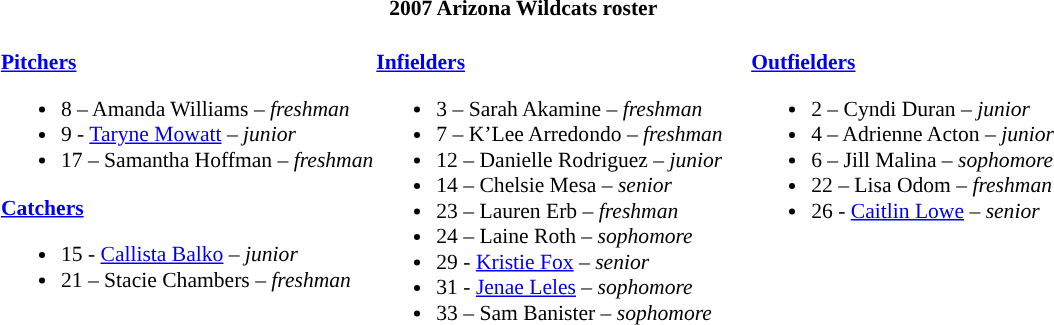<table class="toccolours" style="border-collapse:collapse; font-size:90%;">
<tr>
<th colspan=9>2007 Arizona Wildcats roster</th>
</tr>
<tr>
<td width="03"> </td>
<td valign="top"><br><strong><a href='#'>Pitchers</a></strong><ul><li>8 – Amanda Williams – <em>freshman</em></li><li>9 - <a href='#'>Taryne Mowatt</a> – <em>junior</em></li><li>17 – Samantha Hoffman – <em>freshman</em></li></ul><strong><a href='#'>Catchers</a></strong><ul><li>15 - <a href='#'>Callista Balko</a> – <em>junior</em></li><li>21 – Stacie Chambers – <em>freshman</em></li></ul></td>
<td valign="top"><br><strong><a href='#'>Infielders</a></strong><ul><li>3 – Sarah Akamine – <em>freshman</em></li><li>7 – K’Lee Arredondo – <em>freshman</em></li><li>12 – Danielle Rodriguez – <em>junior</em></li><li>14 – Chelsie Mesa – <em>senior</em></li><li>23 – Lauren Erb – <em>freshman</em></li><li>24 – Laine Roth – <em>sophomore</em></li><li>29 - <a href='#'>Kristie Fox</a> – <em>senior</em></li><li>31 - <a href='#'>Jenae Leles</a> – <em>sophomore</em></li><li>33 – Sam Banister – <em>sophomore</em></li></ul></td>
<td width="15"> </td>
<td valign="top"><br><strong><a href='#'>Outfielders</a></strong><ul><li>2 – Cyndi Duran – <em>junior</em></li><li>4 – Adrienne Acton – <em>junior</em></li><li>6 – Jill Malina – <em>sophomore</em></li><li>22 – Lisa Odom – <em>freshman</em></li><li>26 - <a href='#'>Caitlin Lowe</a> – <em>senior</em></li></ul></td>
</tr>
</table>
